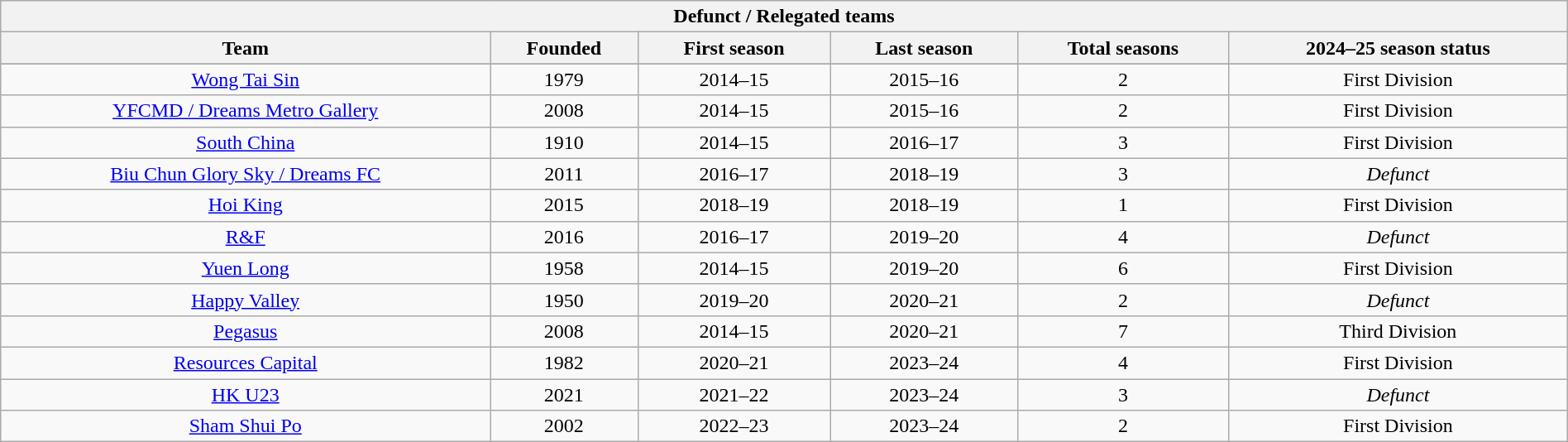<table class="wikitable" style="width:100%; text-align:center">
<tr>
<th colspan="7">Defunct / Relegated teams</th>
</tr>
<tr>
<th>Team</th>
<th>Founded</th>
<th>First season</th>
<th>Last season</th>
<th>Total seasons</th>
<th>2024–25 season status</th>
</tr>
<tr>
</tr>
<tr>
<td><a href='#'>Wong Tai Sin</a></td>
<td style="text-align:center;">1979</td>
<td style="text-align:center;">2014–15</td>
<td style="text-align:center;">2015–16</td>
<td style="text-align:center;">2</td>
<td style="text-align:center;">First Division</td>
</tr>
<tr>
<td><a href='#'>YFCMD / Dreams Metro Gallery</a></td>
<td style="text-align:center;">2008</td>
<td style="text-align:center;">2014–15</td>
<td style="text-align:center;">2015–16</td>
<td style="text-align:center;">2</td>
<td style="text-align:center;">First Division</td>
</tr>
<tr>
<td><a href='#'>South China</a></td>
<td style="text-align:center;">1910</td>
<td style="text-align:center;">2014–15</td>
<td style="text-align:center;">2016–17</td>
<td style="text-align:center;">3</td>
<td style="text-align:center;">First Division</td>
</tr>
<tr>
<td><a href='#'>Biu Chun Glory Sky / Dreams FC</a></td>
<td style="text-align:center;">2011</td>
<td style="text-align:center;">2016–17</td>
<td style="text-align:center;">2018–19</td>
<td style="text-align:center;">3</td>
<td style="text-align:center;"><em>Defunct</em></td>
</tr>
<tr>
<td><a href='#'>Hoi King</a></td>
<td style="text-align:center;">2015</td>
<td style="text-align:center;">2018–19</td>
<td style="text-align:center;">2018–19</td>
<td style="text-align:center;">1</td>
<td style="text-align:center;">First Division</td>
</tr>
<tr>
<td><a href='#'>R&F</a></td>
<td style="text-align:center;">2016</td>
<td style="text-align:center;">2016–17</td>
<td style="text-align:center;">2019–20</td>
<td style="text-align:center;">4</td>
<td style="text-align:center;"><em>Defunct</em></td>
</tr>
<tr>
<td><a href='#'>Yuen Long</a></td>
<td style="text-align:center;">1958</td>
<td style="text-align:center;">2014–15</td>
<td style="text-align:center;">2019–20</td>
<td style="text-align:center;">6</td>
<td style="text-align:center;">First Division</td>
</tr>
<tr>
<td><a href='#'>Happy Valley</a></td>
<td style="text-align:center;">1950</td>
<td style="text-align:center;">2019–20</td>
<td style="text-align:center;">2020–21</td>
<td style="text-align:center;">2</td>
<td style="text-align:center;"><em>Defunct</em></td>
</tr>
<tr>
<td><a href='#'>Pegasus</a></td>
<td style="text-align:center;">2008</td>
<td style="text-align:center;">2014–15</td>
<td style="text-align:center;">2020–21</td>
<td style="text-align:center;">7</td>
<td style="text-align:center;">Third Division</td>
</tr>
<tr>
<td><a href='#'>Resources Capital</a></td>
<td style="text-align:center;">1982</td>
<td style="text-align:center;">2020–21</td>
<td style="text-align:center;">2023–24</td>
<td style="text-align:center;">4</td>
<td style="text-align:center;">First Division</td>
</tr>
<tr>
<td><a href='#'>HK U23</a></td>
<td style="text-align:center;">2021</td>
<td style="text-align:center;">2021–22</td>
<td style="text-align:center;">2023–24</td>
<td style="text-align:center;">3</td>
<td style="text-align:center;"><em>Defunct</em></td>
</tr>
<tr>
<td><a href='#'>Sham Shui Po</a></td>
<td style="text-align:center;">2002</td>
<td style="text-align:center;">2022–23</td>
<td style="text-align:center;">2023–24</td>
<td style="text-align:center;">2</td>
<td style="text-align:center;">First Division</td>
</tr>
</table>
